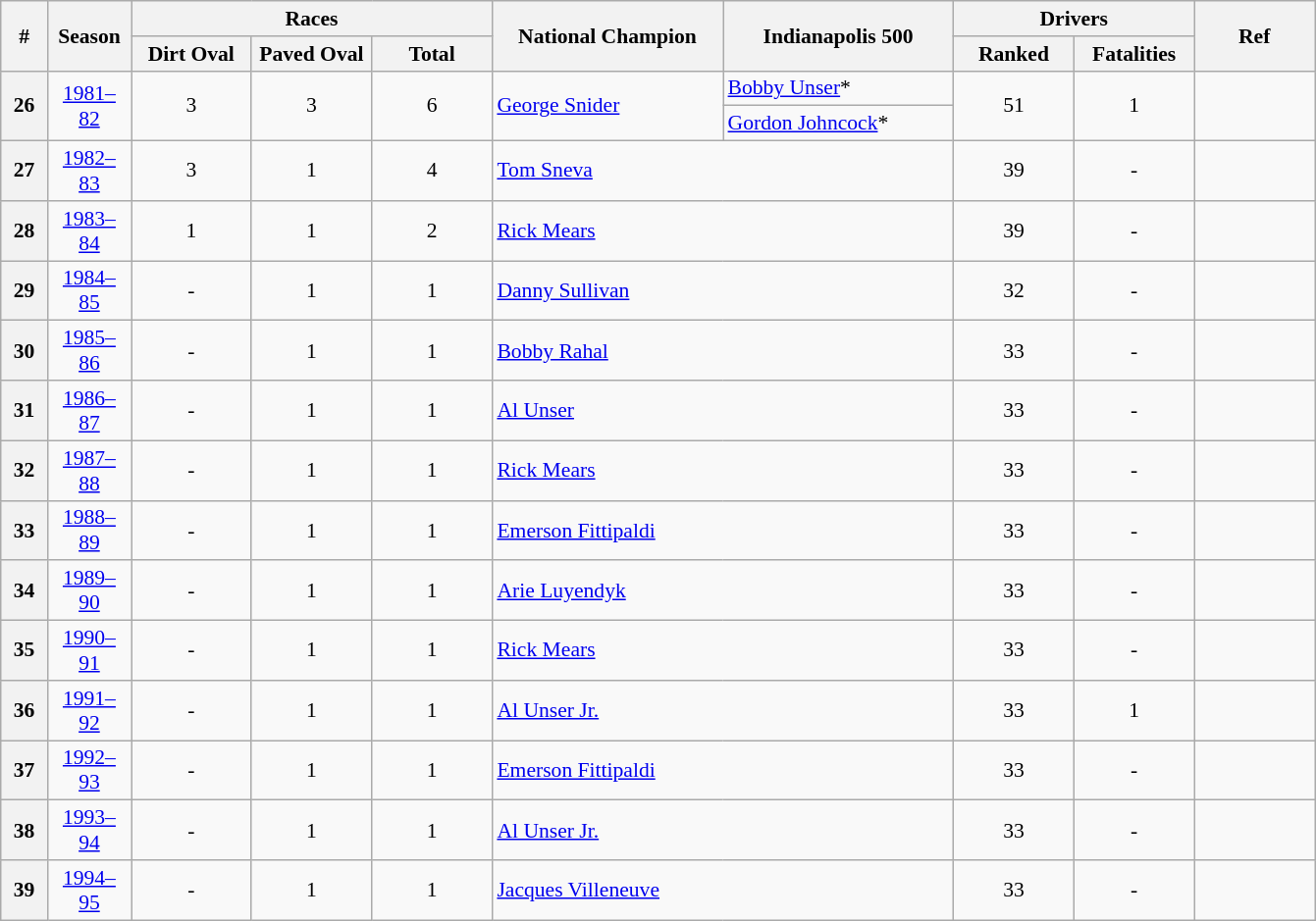<table class="wikitable" style="font-size: 90%">
<tr>
<th rowspan="2" width="25">#</th>
<th rowspan="2" width="50">Season</th>
<th colspan="3">Races</th>
<th rowspan="2" width="150">National Champion</th>
<th rowspan="2" width="150">Indianapolis 500</th>
<th colspan="2">Drivers</th>
<th rowspan="2" width="75">Ref</th>
</tr>
<tr>
<th width="75">Dirt Oval</th>
<th width="75">Paved Oval</th>
<th width="75">Total</th>
<th width="75">Ranked</th>
<th width="75">Fatalities</th>
</tr>
<tr>
<th rowspan="2">26</th>
<td align="center" rowspan="2"><a href='#'>1981–82</a></td>
<td align="center" rowspan="2">3</td>
<td align="center" rowspan="2">3</td>
<td align="center" rowspan="2">6</td>
<td rowspan="2"> <a href='#'>George Snider</a></td>
<td> <a href='#'>Bobby Unser</a>*</td>
<td rowspan="2" align="center">51</td>
<td rowspan="2" align="center">1</td>
<td rowspan="2" align="center"></td>
</tr>
<tr>
<td> <a href='#'>Gordon Johncock</a>*</td>
</tr>
<tr>
<th>27</th>
<td align="center"><a href='#'>1982–83</a></td>
<td align="center">3</td>
<td align="center">1</td>
<td align="center">4</td>
<td colspan="2"> <a href='#'>Tom Sneva</a></td>
<td align="center">39</td>
<td align="center">-</td>
<td align="center"></td>
</tr>
<tr>
<th>28</th>
<td align="center"><a href='#'>1983–84</a></td>
<td align="center">1</td>
<td align="center">1</td>
<td align="center">2</td>
<td colspan="2"> <a href='#'>Rick Mears</a></td>
<td align="center">39</td>
<td align="center">-</td>
<td align="center"></td>
</tr>
<tr>
<th>29</th>
<td align="center"><a href='#'>1984–85</a></td>
<td align="center">-</td>
<td align="center">1</td>
<td align="center">1</td>
<td colspan="2"> <a href='#'>Danny Sullivan</a></td>
<td align="center">32</td>
<td align="center">-</td>
<td align="center"></td>
</tr>
<tr>
<th>30</th>
<td align="center"><a href='#'>1985–86</a></td>
<td align="center">-</td>
<td align="center">1</td>
<td align="center">1</td>
<td colspan="2"> <a href='#'>Bobby Rahal</a></td>
<td align="center">33</td>
<td align="center">-</td>
<td align="center"></td>
</tr>
<tr>
<th>31</th>
<td align="center"><a href='#'>1986–87</a></td>
<td align="center">-</td>
<td align="center">1</td>
<td align="center">1</td>
<td colspan="2"> <a href='#'>Al Unser</a></td>
<td align="center">33</td>
<td align="center">-</td>
<td align="center"></td>
</tr>
<tr>
<th>32</th>
<td align="center"><a href='#'>1987–88</a></td>
<td align="center">-</td>
<td align="center">1</td>
<td align="center">1</td>
<td colspan="2"> <a href='#'>Rick Mears</a></td>
<td align="center">33</td>
<td align="center">-</td>
<td align="center"></td>
</tr>
<tr>
<th>33</th>
<td align="center"><a href='#'>1988–89</a></td>
<td align="center">-</td>
<td align="center">1</td>
<td align="center">1</td>
<td colspan="2"> <a href='#'>Emerson Fittipaldi</a></td>
<td align="center">33</td>
<td align="center">-</td>
<td align="center"></td>
</tr>
<tr>
<th>34</th>
<td align="center"><a href='#'>1989–90</a></td>
<td align="center">-</td>
<td align="center">1</td>
<td align="center">1</td>
<td colspan="2"> <a href='#'>Arie Luyendyk</a></td>
<td align="center">33</td>
<td align="center">-</td>
<td align="center"></td>
</tr>
<tr>
<th>35</th>
<td align="center"><a href='#'>1990–91</a></td>
<td align="center">-</td>
<td align="center">1</td>
<td align="center">1</td>
<td colspan="2"> <a href='#'>Rick Mears</a></td>
<td align="center">33</td>
<td align="center">-</td>
<td align="center"></td>
</tr>
<tr>
<th>36</th>
<td align="center"><a href='#'>1991–92</a></td>
<td align="center">-</td>
<td align="center">1</td>
<td align="center">1</td>
<td colspan="2"> <a href='#'>Al Unser Jr.</a></td>
<td align="center">33</td>
<td align="center">1</td>
<td align="center"></td>
</tr>
<tr>
<th>37</th>
<td align="center"><a href='#'>1992–93</a></td>
<td align="center">-</td>
<td align="center">1</td>
<td align="center">1</td>
<td colspan="2"> <a href='#'>Emerson Fittipaldi</a></td>
<td align="center">33</td>
<td align="center">-</td>
<td align="center"></td>
</tr>
<tr>
<th>38</th>
<td align="center"><a href='#'>1993–94</a></td>
<td align="center">-</td>
<td align="center">1</td>
<td align="center">1</td>
<td colspan="2"> <a href='#'>Al Unser Jr.</a></td>
<td align="center">33</td>
<td align="center">-</td>
<td align="center"></td>
</tr>
<tr>
<th>39</th>
<td align="center"><a href='#'>1994–95</a></td>
<td align="center">-</td>
<td align="center">1</td>
<td align="center">1</td>
<td colspan="2"> <a href='#'>Jacques Villeneuve</a></td>
<td align="center">33</td>
<td align="center">-</td>
<td align="center"></td>
</tr>
</table>
